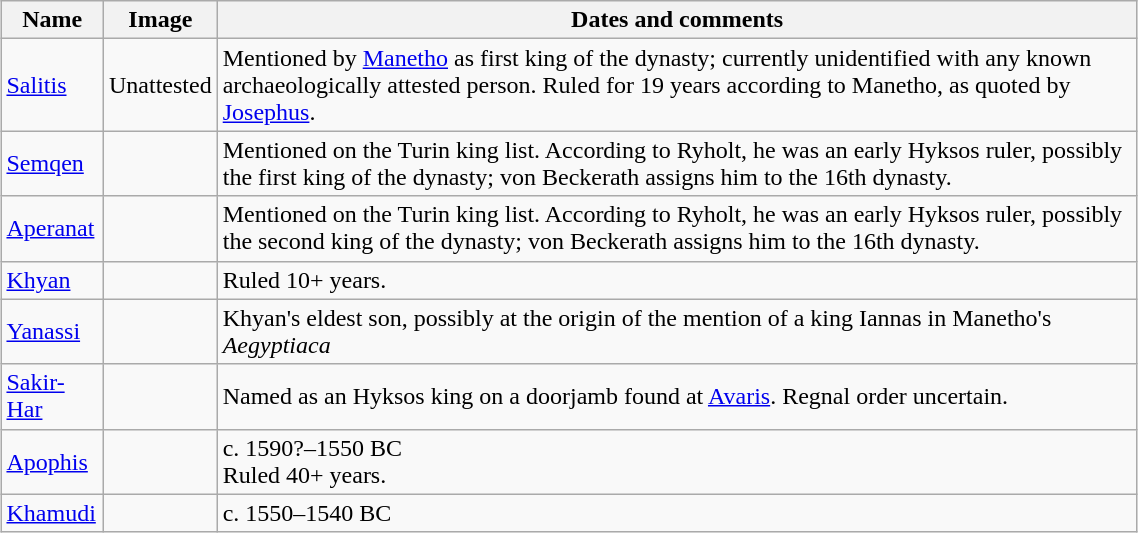<table class="wikitable" style="margin:1em auto; width:60%;">
<tr>
<th>Name</th>
<th>Image</th>
<th>Dates and comments</th>
</tr>
<tr>
<td><a href='#'>Salitis</a></td>
<td>Unattested</td>
<td>Mentioned by <a href='#'>Manetho</a> as first king of the dynasty; currently unidentified with any known archaeologically attested person. Ruled for 19 years according to Manetho, as quoted by <a href='#'>Josephus</a>.</td>
</tr>
<tr>
<td><a href='#'>Semqen</a></td>
<td></td>
<td>Mentioned on the Turin king list. According to Ryholt, he was an early Hyksos ruler, possibly the first king of the dynasty; von Beckerath assigns him to the 16th dynasty.</td>
</tr>
<tr>
<td><a href='#'>Aperanat</a></td>
<td></td>
<td>Mentioned on the Turin king list. According to Ryholt, he was an early Hyksos ruler, possibly the second king of the dynasty; von Beckerath assigns him to the 16th dynasty.</td>
</tr>
<tr>
<td><a href='#'>Khyan</a></td>
<td></td>
<td>Ruled 10+ years.</td>
</tr>
<tr>
<td><a href='#'>Yanassi</a></td>
<td></td>
<td>Khyan's eldest son, possibly at the origin of the mention of a king Iannas in Manetho's <em>Aegyptiaca</em></td>
</tr>
<tr>
<td><a href='#'>Sakir-Har</a></td>
<td></td>
<td>Named as an Hyksos king on a doorjamb found at <a href='#'>Avaris</a>. Regnal order uncertain.</td>
</tr>
<tr>
<td><a href='#'>Apophis</a></td>
<td></td>
<td>c. 1590?–1550 BC<br>Ruled 40+ years.</td>
</tr>
<tr>
<td><a href='#'>Khamudi</a></td>
<td></td>
<td>c. 1550–1540 BC</td>
</tr>
</table>
